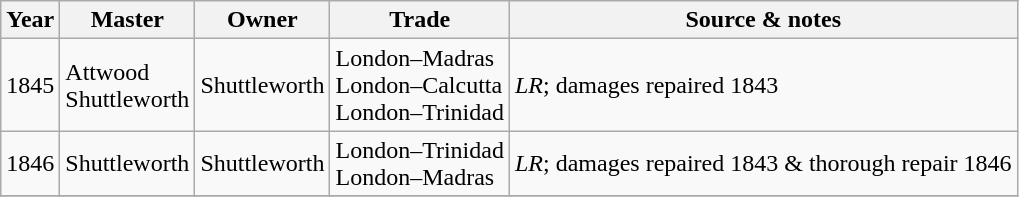<table class=" wikitable">
<tr>
<th>Year</th>
<th>Master</th>
<th>Owner</th>
<th>Trade</th>
<th>Source & notes</th>
</tr>
<tr>
<td>1845</td>
<td>Attwood<br>Shuttleworth</td>
<td>Shuttleworth</td>
<td>London–Madras<br>London–Calcutta<br>London–Trinidad</td>
<td><em>LR</em>; damages repaired 1843</td>
</tr>
<tr>
<td>1846</td>
<td>Shuttleworth</td>
<td>Shuttleworth</td>
<td>London–Trinidad<br>London–Madras</td>
<td><em>LR</em>; damages repaired 1843 & thorough repair 1846</td>
</tr>
<tr>
</tr>
</table>
